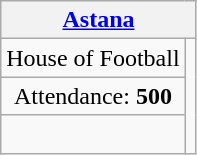<table class="wikitable" style="text-align:center;">
<tr>
<th colspan=2 align="center"><a href='#'>Astana</a></th>
</tr>
<tr>
<td>House of Football</td>
<td rowspan=3 align="center"></td>
</tr>
<tr>
<td>Attendance: <strong>500</strong></td>
</tr>
<tr>
<td> </td>
</tr>
</table>
